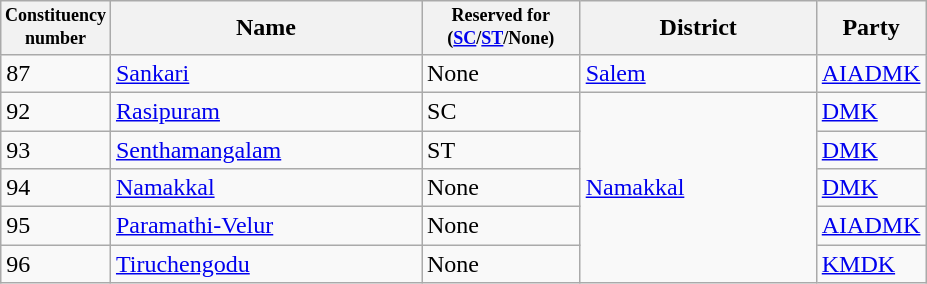<table class="wikitable sortable">
<tr>
<th width="50px" style="font-size:75%">Constituency number</th>
<th width="200px">Name</th>
<th width="100px" style="font-size:75%">Reserved for (<a href='#'>SC</a>/<a href='#'>ST</a>/None)</th>
<th width="150px">District</th>
<th>Party</th>
</tr>
<tr>
<td>87</td>
<td><a href='#'>Sankari</a></td>
<td>None</td>
<td><a href='#'>Salem</a></td>
<td><a href='#'>AIADMK</a></td>
</tr>
<tr>
<td>92</td>
<td><a href='#'>Rasipuram</a></td>
<td>SC</td>
<td rowspan="5"><a href='#'>Namakkal</a></td>
<td><a href='#'>DMK</a></td>
</tr>
<tr>
<td>93</td>
<td><a href='#'>Senthamangalam</a></td>
<td>ST</td>
<td><a href='#'>DMK</a></td>
</tr>
<tr>
<td>94</td>
<td><a href='#'>Namakkal</a></td>
<td>None</td>
<td><a href='#'>DMK</a></td>
</tr>
<tr>
<td>95</td>
<td><a href='#'>Paramathi-Velur</a></td>
<td>None</td>
<td><a href='#'>AIADMK</a></td>
</tr>
<tr>
<td>96</td>
<td><a href='#'>Tiruchengodu</a></td>
<td>None</td>
<td><a href='#'>KMDK</a></td>
</tr>
</table>
